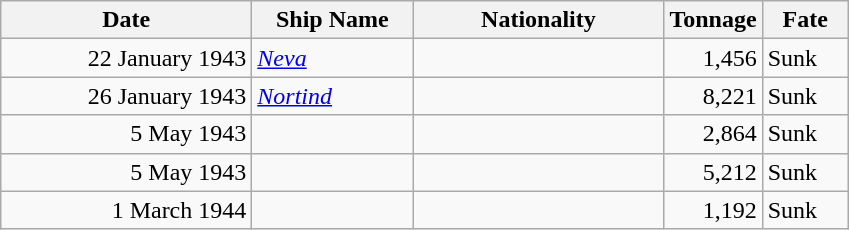<table class="wikitable sortable">
<tr>
<th width="160px">Date</th>
<th width="100px">Ship Name</th>
<th width="160px">Nationality</th>
<th width="25px">Tonnage</th>
<th width="50px">Fate</th>
</tr>
<tr>
<td align="right">22 January 1943</td>
<td align="left"><a href='#'><em>Neva</em></a></td>
<td align="left"></td>
<td align="right">1,456</td>
<td align="left">Sunk</td>
</tr>
<tr>
<td align="right">26 January 1943</td>
<td align="left"><a href='#'><em>Nortind</em></a></td>
<td align="left"></td>
<td align="right">8,221</td>
<td align="left">Sunk</td>
</tr>
<tr>
<td align="right">5 May 1943</td>
<td align="left"></td>
<td align="left"></td>
<td align="right">2,864</td>
<td align="left">Sunk</td>
</tr>
<tr>
<td align="right">5 May 1943</td>
<td align="left"></td>
<td align="left"></td>
<td align="right">5,212</td>
<td align="left">Sunk</td>
</tr>
<tr>
<td align="right">1 March 1944</td>
<td align="left"></td>
<td align="left"></td>
<td align="right">1,192</td>
<td align="left">Sunk</td>
</tr>
</table>
